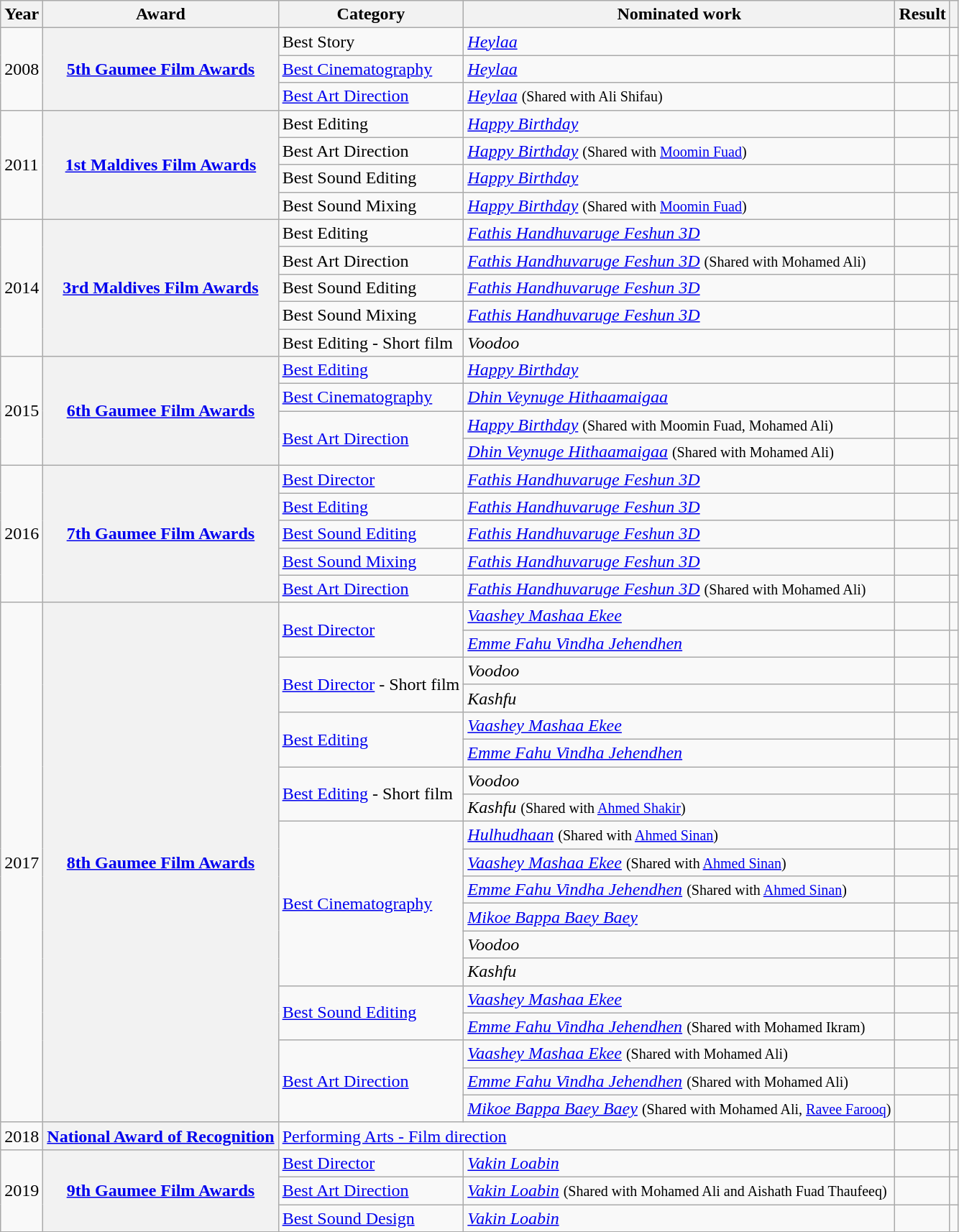<table class="wikitable plainrowheaders sortable">
<tr>
<th scope="col">Year</th>
<th scope="col">Award</th>
<th scope="col">Category</th>
<th scope="col">Nominated work</th>
<th scope="col">Result</th>
<th scope="col" class="unsortable"></th>
</tr>
<tr>
<td rowspan="3">2008</td>
<th scope="row" rowspan="3"><a href='#'>5th Gaumee Film Awards</a></th>
<td>Best Story</td>
<td><em><a href='#'>Heylaa</a></em></td>
<td></td>
<td style="text-align:center;"></td>
</tr>
<tr>
<td><a href='#'>Best Cinematography</a></td>
<td><em><a href='#'>Heylaa</a></em></td>
<td></td>
<td style="text-align:center;"></td>
</tr>
<tr>
<td><a href='#'>Best Art Direction</a></td>
<td><em><a href='#'>Heylaa</a></em> <small>(Shared with Ali Shifau)</small></td>
<td></td>
<td style="text-align:center;"></td>
</tr>
<tr>
<td rowspan="4">2011</td>
<th scope="row" rowspan="4"><a href='#'>1st Maldives Film Awards</a></th>
<td>Best Editing</td>
<td><em><a href='#'>Happy Birthday</a></em></td>
<td></td>
<td style="text-align:center;"></td>
</tr>
<tr>
<td>Best Art Direction</td>
<td><em><a href='#'>Happy Birthday</a></em> <small>(Shared with <a href='#'>Moomin Fuad</a>)</small></td>
<td></td>
<td style="text-align:center;"></td>
</tr>
<tr>
<td>Best Sound Editing</td>
<td><em><a href='#'>Happy Birthday</a></em></td>
<td></td>
<td style="text-align:center;"></td>
</tr>
<tr>
<td>Best Sound Mixing</td>
<td><em><a href='#'>Happy Birthday</a></em> <small>(Shared with <a href='#'>Moomin Fuad</a>)</small></td>
<td></td>
<td style="text-align:center;"></td>
</tr>
<tr>
<td rowspan="5">2014</td>
<th scope="row" rowspan="5"><a href='#'>3rd Maldives Film Awards</a></th>
<td>Best Editing</td>
<td><em><a href='#'>Fathis Handhuvaruge Feshun 3D</a></em></td>
<td></td>
<td style="text-align:center;"></td>
</tr>
<tr>
<td>Best Art Direction</td>
<td><em><a href='#'>Fathis Handhuvaruge Feshun 3D</a></em> <small>(Shared with Mohamed Ali)</small></td>
<td></td>
<td style="text-align:center;"></td>
</tr>
<tr>
<td>Best Sound Editing</td>
<td><em><a href='#'>Fathis Handhuvaruge Feshun 3D</a></em></td>
<td></td>
<td style="text-align:center;"></td>
</tr>
<tr>
<td>Best Sound Mixing</td>
<td><em><a href='#'>Fathis Handhuvaruge Feshun 3D</a></em></td>
<td></td>
<td style="text-align:center;"></td>
</tr>
<tr>
<td>Best Editing - Short film</td>
<td><em>Voodoo</em></td>
<td></td>
<td style="text-align:center;"></td>
</tr>
<tr>
<td rowspan="4">2015</td>
<th scope="row" rowspan="4"><a href='#'>6th Gaumee Film Awards</a></th>
<td><a href='#'>Best Editing</a></td>
<td><em><a href='#'>Happy Birthday</a></em></td>
<td></td>
<td style="text-align:center;"></td>
</tr>
<tr>
<td><a href='#'>Best Cinematography</a></td>
<td><em><a href='#'>Dhin Veynuge Hithaamaigaa</a></em></td>
<td></td>
<td style="text-align:center;"></td>
</tr>
<tr>
<td rowspan="2"><a href='#'>Best Art Direction</a></td>
<td><em><a href='#'>Happy Birthday</a></em> <small>(Shared with Moomin Fuad, Mohamed Ali)</small></td>
<td></td>
<td style="text-align:center;"></td>
</tr>
<tr>
<td><em><a href='#'>Dhin Veynuge Hithaamaigaa</a></em> <small>(Shared with Mohamed Ali)</small></td>
<td></td>
<td style="text-align:center;"></td>
</tr>
<tr>
<td rowspan="5">2016</td>
<th scope="row" rowspan="5"><a href='#'>7th Gaumee Film Awards</a></th>
<td><a href='#'>Best Director</a></td>
<td><em><a href='#'>Fathis Handhuvaruge Feshun 3D</a></em></td>
<td></td>
<td style="text-align:center;"></td>
</tr>
<tr>
<td><a href='#'>Best Editing</a></td>
<td><em><a href='#'>Fathis Handhuvaruge Feshun 3D</a></em></td>
<td></td>
<td style="text-align:center;"></td>
</tr>
<tr>
<td><a href='#'>Best Sound Editing</a></td>
<td><em><a href='#'>Fathis Handhuvaruge Feshun 3D</a></em></td>
<td></td>
<td style="text-align:center;"></td>
</tr>
<tr>
<td><a href='#'>Best Sound Mixing</a></td>
<td><em><a href='#'>Fathis Handhuvaruge Feshun 3D</a></em></td>
<td></td>
<td style="text-align:center;"></td>
</tr>
<tr>
<td><a href='#'>Best Art Direction</a></td>
<td><em><a href='#'>Fathis Handhuvaruge Feshun 3D</a></em> <small>(Shared with Mohamed Ali)</small></td>
<td></td>
<td style="text-align:center;"></td>
</tr>
<tr>
<td rowspan="19">2017</td>
<th scope="row" rowspan="19"><a href='#'>8th Gaumee Film Awards</a></th>
<td rowspan="2"><a href='#'>Best Director</a></td>
<td><em><a href='#'>Vaashey Mashaa Ekee</a></em></td>
<td></td>
<td style="text-align:center;"></td>
</tr>
<tr>
<td><em><a href='#'>Emme Fahu Vindha Jehendhen</a></em></td>
<td></td>
<td style="text-align:center;"></td>
</tr>
<tr>
<td rowspan="2"><a href='#'>Best Director</a> - Short film</td>
<td><em>Voodoo</em></td>
<td></td>
<td style="text-align:center;"></td>
</tr>
<tr>
<td><em>Kashfu</em></td>
<td></td>
<td style="text-align:center;"></td>
</tr>
<tr>
<td rowspan="2"><a href='#'>Best Editing</a></td>
<td><em><a href='#'>Vaashey Mashaa Ekee</a></em></td>
<td></td>
<td style="text-align:center;"></td>
</tr>
<tr>
<td><em><a href='#'>Emme Fahu Vindha Jehendhen</a></em></td>
<td></td>
<td style="text-align:center;"></td>
</tr>
<tr>
<td rowspan="2"><a href='#'>Best Editing</a> - Short film</td>
<td><em>Voodoo</em></td>
<td></td>
<td style="text-align:center;"></td>
</tr>
<tr>
<td><em>Kashfu</em> <small> (Shared with <a href='#'>Ahmed Shakir</a>)</small></td>
<td></td>
<td style="text-align:center;"></td>
</tr>
<tr>
<td rowspan="6"><a href='#'>Best Cinematography</a></td>
<td><em><a href='#'>Hulhudhaan</a></em> <small>(Shared with <a href='#'>Ahmed Sinan</a>)</small></td>
<td></td>
<td style="text-align:center;"></td>
</tr>
<tr>
<td><em><a href='#'>Vaashey Mashaa Ekee</a></em> <small>(Shared with <a href='#'>Ahmed Sinan</a>)</small></td>
<td></td>
<td style="text-align:center;"></td>
</tr>
<tr>
<td><em><a href='#'>Emme Fahu Vindha Jehendhen</a></em> <small>(Shared with <a href='#'>Ahmed Sinan</a>)</small></td>
<td></td>
<td style="text-align:center;"></td>
</tr>
<tr>
<td><em><a href='#'>Mikoe Bappa Baey Baey</a></em></td>
<td></td>
<td style="text-align:center;"></td>
</tr>
<tr>
<td><em>Voodoo</em></td>
<td></td>
<td style="text-align:center;"></td>
</tr>
<tr>
<td><em>Kashfu</em></td>
<td></td>
<td style="text-align:center;"></td>
</tr>
<tr>
<td rowspan="2"><a href='#'>Best Sound Editing</a></td>
<td><em><a href='#'>Vaashey Mashaa Ekee</a></em></td>
<td></td>
<td style="text-align:center;"></td>
</tr>
<tr>
<td><em><a href='#'>Emme Fahu Vindha Jehendhen</a></em> <small>(Shared with Mohamed Ikram)</small></td>
<td></td>
<td style="text-align:center;"></td>
</tr>
<tr>
<td rowspan="3"><a href='#'>Best Art Direction</a></td>
<td><em><a href='#'>Vaashey Mashaa Ekee</a></em> <small>(Shared with Mohamed Ali)</small></td>
<td></td>
<td style="text-align:center;"></td>
</tr>
<tr>
<td><em><a href='#'>Emme Fahu Vindha Jehendhen</a></em> <small>(Shared with Mohamed Ali)</small></td>
<td></td>
<td style="text-align:center;"></td>
</tr>
<tr>
<td><em><a href='#'>Mikoe Bappa Baey Baey</a></em> <small>(Shared with Mohamed Ali, <a href='#'>Ravee Farooq</a>)</small></td>
<td></td>
<td style="text-align:center;"></td>
</tr>
<tr>
<td>2018</td>
<th scope="row"><a href='#'>National Award of Recognition</a></th>
<td colspan="2"><a href='#'>Performing Arts - Film direction</a></td>
<td></td>
<td style="text-align:center;"></td>
</tr>
<tr>
<td rowspan="3">2019</td>
<th scope="row" rowspan="3"><a href='#'>9th Gaumee Film Awards</a></th>
<td><a href='#'>Best Director</a></td>
<td><em><a href='#'>Vakin Loabin</a></em></td>
<td></td>
<td style="text-align:center;"></td>
</tr>
<tr>
<td><a href='#'>Best Art Direction</a></td>
<td><em><a href='#'>Vakin Loabin</a></em> <small>(Shared with Mohamed Ali and Aishath Fuad Thaufeeq)</small></td>
<td></td>
<td style="text-align:center;"></td>
</tr>
<tr>
<td><a href='#'>Best Sound Design</a></td>
<td><em><a href='#'>Vakin Loabin</a></em></td>
<td></td>
<td style="text-align:center;"></td>
</tr>
<tr>
</tr>
</table>
